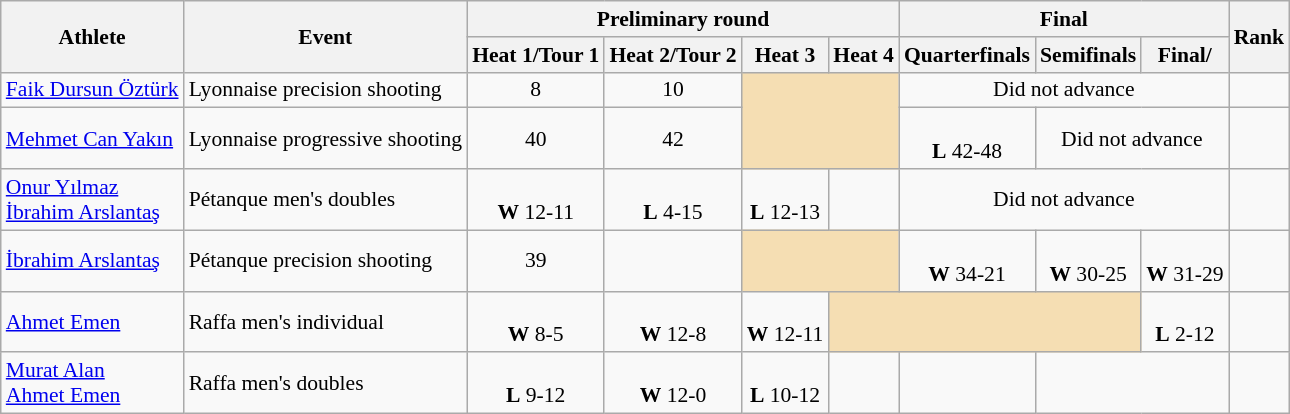<table class="wikitable" style="font-size:90%; text-align:center">
<tr>
<th rowspan=2>Athlete</th>
<th rowspan=2>Event</th>
<th colspan=4>Preliminary round</th>
<th colspan=3>Final</th>
<th rowspan=2>Rank</th>
</tr>
<tr>
<th>Heat 1/Tour 1</th>
<th>Heat 2/Tour 2</th>
<th>Heat 3</th>
<th>Heat 4</th>
<th>Quarterfinals</th>
<th>Semifinals</th>
<th>Final/</th>
</tr>
<tr>
<td align=left><a href='#'>Faik Dursun Öztürk</a></td>
<td align=left>Lyonnaise precision shooting</td>
<td>8</td>
<td>10</td>
<td bgcolor=wheat colspan=2 rowspan=2></td>
<td colspan=3>Did not advance</td>
<td></td>
</tr>
<tr>
<td align=left><a href='#'>Mehmet Can Yakın</a></td>
<td align=left>Lyonnaise progressive shooting</td>
<td>40</td>
<td>42</td>
<td><br><strong>L</strong> 42-48</td>
<td colspan=2>Did not advance</td>
<td></td>
</tr>
<tr>
<td align=left><a href='#'>Onur Yılmaz</a><br><a href='#'>İbrahim Arslantaş</a></td>
<td align=left>Pétanque men's doubles</td>
<td><br><strong>W</strong> 12-11</td>
<td><br><strong>L</strong> 4-15</td>
<td><br><strong>L</strong> 12-13</td>
<td></td>
<td colspan=3>Did not advance</td>
<td></td>
</tr>
<tr>
<td align=left><a href='#'>İbrahim Arslantaş</a></td>
<td align=left>Pétanque precision shooting</td>
<td>39</td>
<td></td>
<td bgcolor=wheat colspan=2></td>
<td><br><strong>W</strong> 34-21</td>
<td><br><strong>W</strong> 30-25</td>
<td><br><strong>W</strong> 31-29</td>
<td></td>
</tr>
<tr>
<td align=left><a href='#'>Ahmet Emen</a></td>
<td align=left>Raffa men's individual</td>
<td><br><strong>W</strong> 8-5</td>
<td><br><strong>W</strong> 12-8</td>
<td><br><strong>W</strong> 12-11</td>
<td bgcolor=wheat colspan=3></td>
<td><br><strong>L</strong> 2-12</td>
<td></td>
</tr>
<tr>
<td align=left><a href='#'>Murat Alan</a><br><a href='#'>Ahmet Emen</a></td>
<td align=left>Raffa men's doubles</td>
<td><br><strong>L</strong> 9-12</td>
<td><br><strong>W</strong> 12-0</td>
<td><br><strong>L</strong> 10-12</td>
<td></td>
<td></td>
<td colspan=2></td>
<td></td>
</tr>
</table>
